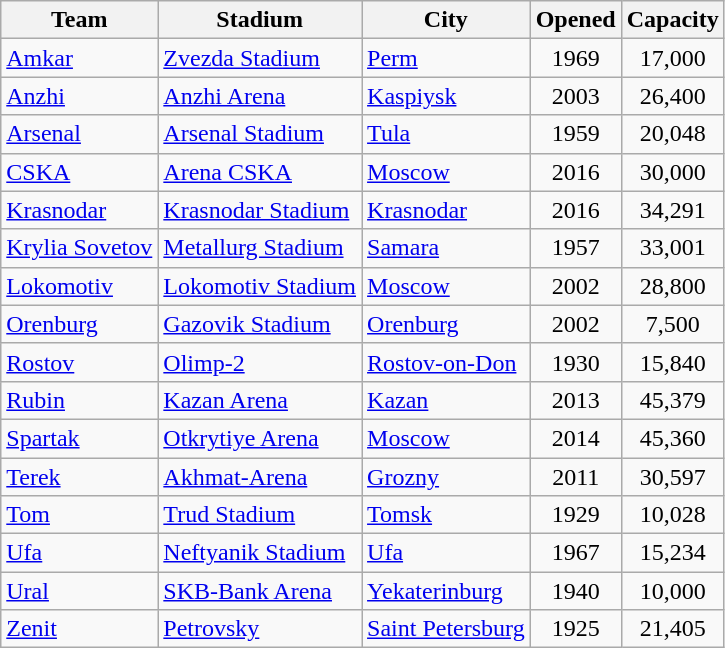<table class="wikitable sortable" style="text-align:center">
<tr>
<th>Team</th>
<th>Stadium</th>
<th>City</th>
<th>Opened</th>
<th>Capacity</th>
</tr>
<tr>
<td align=left><a href='#'>Amkar</a></td>
<td align=left><a href='#'>Zvezda Stadium</a></td>
<td align=left><a href='#'>Perm</a></td>
<td>1969</td>
<td>17,000</td>
</tr>
<tr>
<td align=left><a href='#'>Anzhi</a></td>
<td align=left><a href='#'>Anzhi Arena</a></td>
<td align=left><a href='#'>Kaspiysk</a></td>
<td>2003</td>
<td>26,400</td>
</tr>
<tr>
<td align=left><a href='#'>Arsenal</a></td>
<td align=left><a href='#'>Arsenal Stadium</a></td>
<td align=left><a href='#'>Tula</a></td>
<td>1959</td>
<td>20,048</td>
</tr>
<tr>
<td align=left><a href='#'>CSKA</a></td>
<td align=left><a href='#'>Arena CSKA</a></td>
<td align=left><a href='#'>Moscow</a></td>
<td>2016</td>
<td>30,000</td>
</tr>
<tr>
<td align=left><a href='#'>Krasnodar</a></td>
<td align=left><a href='#'>Krasnodar Stadium</a></td>
<td align=left><a href='#'>Krasnodar</a></td>
<td>2016</td>
<td>34,291</td>
</tr>
<tr>
<td align=left><a href='#'>Krylia Sovetov</a></td>
<td align=left><a href='#'>Metallurg Stadium</a></td>
<td align=left><a href='#'>Samara</a></td>
<td>1957</td>
<td>33,001</td>
</tr>
<tr>
<td align=left><a href='#'>Lokomotiv</a></td>
<td align=left><a href='#'>Lokomotiv Stadium</a></td>
<td align=left><a href='#'>Moscow</a></td>
<td>2002</td>
<td>28,800</td>
</tr>
<tr>
<td align=left><a href='#'>Orenburg</a></td>
<td align=left><a href='#'>Gazovik Stadium</a></td>
<td align=left><a href='#'>Orenburg</a></td>
<td>2002</td>
<td>7,500</td>
</tr>
<tr>
<td align=left><a href='#'>Rostov</a></td>
<td align=left><a href='#'>Olimp-2</a></td>
<td align=left><a href='#'>Rostov-on-Don</a></td>
<td>1930</td>
<td>15,840</td>
</tr>
<tr>
<td align=left><a href='#'>Rubin</a></td>
<td align=left><a href='#'>Kazan Arena</a></td>
<td align=left><a href='#'>Kazan</a></td>
<td>2013</td>
<td>45,379</td>
</tr>
<tr>
<td align=left><a href='#'>Spartak</a></td>
<td align=left><a href='#'>Otkrytiye Arena</a></td>
<td align=left><a href='#'>Moscow</a></td>
<td>2014</td>
<td>45,360</td>
</tr>
<tr>
<td align=left><a href='#'>Terek</a></td>
<td align=left><a href='#'>Akhmat-Arena</a></td>
<td align=left><a href='#'>Grozny</a></td>
<td>2011</td>
<td>30,597</td>
</tr>
<tr>
<td align=left><a href='#'>Tom</a></td>
<td align=left><a href='#'>Trud Stadium</a></td>
<td align=left><a href='#'>Tomsk</a></td>
<td>1929</td>
<td>10,028</td>
</tr>
<tr>
<td align=left><a href='#'>Ufa</a></td>
<td align=left><a href='#'>Neftyanik Stadium</a></td>
<td align=left><a href='#'>Ufa</a></td>
<td>1967</td>
<td>15,234</td>
</tr>
<tr>
<td align=left><a href='#'>Ural</a></td>
<td align=left><a href='#'>SKB-Bank Arena</a></td>
<td align=left><a href='#'>Yekaterinburg</a></td>
<td>1940</td>
<td>10,000</td>
</tr>
<tr>
<td align=left><a href='#'>Zenit</a></td>
<td align=left><a href='#'>Petrovsky</a></td>
<td align=left><a href='#'>Saint Petersburg</a></td>
<td>1925</td>
<td>21,405</td>
</tr>
</table>
